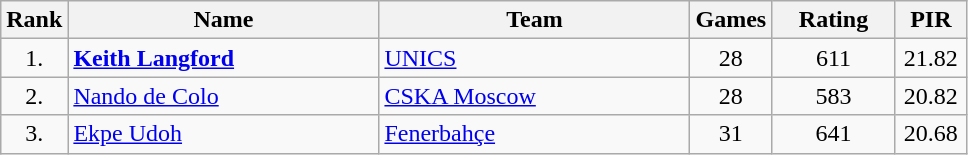<table class="wikitable sortable" style="text-align: center;">
<tr>
<th>Rank</th>
<th width=200>Name</th>
<th width=200>Team</th>
<th>Games</th>
<th width=75>Rating</th>
<th width=40>PIR</th>
</tr>
<tr>
<td>1.</td>
<td align="left"> <strong><a href='#'>Keith Langford</a></strong></td>
<td align="left"> <a href='#'>UNICS</a></td>
<td>28</td>
<td>611</td>
<td>21.82</td>
</tr>
<tr>
<td>2.</td>
<td align="left"> <a href='#'>Nando de Colo</a></td>
<td align="left"> <a href='#'>CSKA Moscow</a></td>
<td>28</td>
<td>583</td>
<td>20.82</td>
</tr>
<tr>
<td>3.</td>
<td align="left"> <a href='#'>Ekpe Udoh</a></td>
<td align="left"> <a href='#'>Fenerbahçe</a></td>
<td>31</td>
<td>641</td>
<td>20.68</td>
</tr>
</table>
